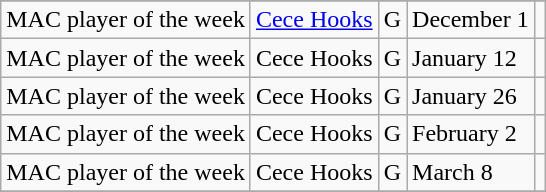<table class="wikitable sortable" border="1">
<tr>
</tr>
<tr>
<td>MAC player of the week</td>
<td><a href='#'>Cece Hooks</a></td>
<td>G</td>
<td>December 1</td>
<td></td>
</tr>
<tr>
<td>MAC player of the week</td>
<td>Cece Hooks</td>
<td>G</td>
<td>January 12</td>
<td></td>
</tr>
<tr>
<td>MAC player of the week</td>
<td>Cece Hooks</td>
<td>G</td>
<td>January 26</td>
<td></td>
</tr>
<tr>
<td>MAC player of the week</td>
<td>Cece Hooks</td>
<td>G</td>
<td>February 2</td>
<td></td>
</tr>
<tr>
<td>MAC player of the week</td>
<td>Cece Hooks</td>
<td>G</td>
<td>March 8</td>
<td></td>
</tr>
<tr>
</tr>
</table>
